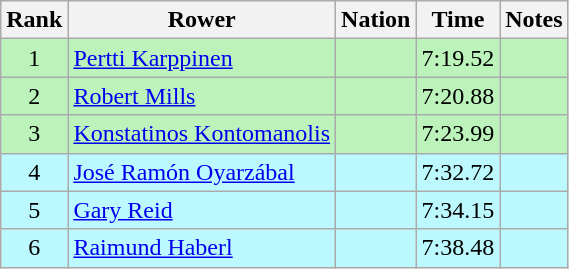<table class="wikitable sortable" style="text-align:center">
<tr>
<th>Rank</th>
<th>Rower</th>
<th>Nation</th>
<th>Time</th>
<th>Notes</th>
</tr>
<tr bgcolor=bbf3bb>
<td>1</td>
<td align=left><a href='#'>Pertti Karppinen</a></td>
<td align=left></td>
<td>7:19.52</td>
<td></td>
</tr>
<tr bgcolor=bbf3bb>
<td>2</td>
<td align=left><a href='#'>Robert Mills</a></td>
<td align=left></td>
<td>7:20.88</td>
<td></td>
</tr>
<tr bgcolor=bbf3bb>
<td>3</td>
<td align=left><a href='#'>Konstatinos Kontomanolis</a></td>
<td align=left></td>
<td>7:23.99</td>
<td></td>
</tr>
<tr bgcolor=bbf9ff>
<td>4</td>
<td align=left><a href='#'>José Ramón Oyarzábal</a></td>
<td align=left></td>
<td>7:32.72</td>
<td></td>
</tr>
<tr bgcolor=bbf9ff>
<td>5</td>
<td align=left><a href='#'>Gary Reid</a></td>
<td align=left></td>
<td>7:34.15</td>
<td></td>
</tr>
<tr bgcolor=bbf9ff>
<td>6</td>
<td align=left><a href='#'>Raimund Haberl</a></td>
<td align=left></td>
<td>7:38.48</td>
<td></td>
</tr>
</table>
